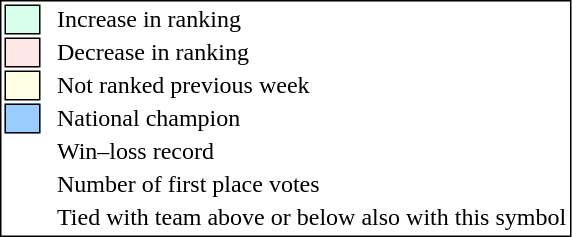<table style="border:1px solid black;">
<tr>
<td style="background:#D8FFEB; width:20px; border:1px solid black;"></td>
<td> </td>
<td>Increase in ranking</td>
</tr>
<tr>
<td style="background:#FFE6E6; width:20px; border:1px solid black;"></td>
<td> </td>
<td>Decrease in ranking</td>
</tr>
<tr>
<td style="background:#FFFFE6; width:20px; border:1px solid black;"></td>
<td> </td>
<td>Not ranked previous week</td>
</tr>
<tr>
<td style="background:#9cf; width:20px; border:1px solid black;"></td>
<td> </td>
<td>National champion</td>
</tr>
<tr>
<td></td>
<td> </td>
<td>Win–loss record</td>
</tr>
<tr>
<td></td>
<td> </td>
<td>Number of first place votes</td>
</tr>
<tr>
<td></td>
<td></td>
<td>Tied with team above or below also with this symbol</td>
</tr>
</table>
